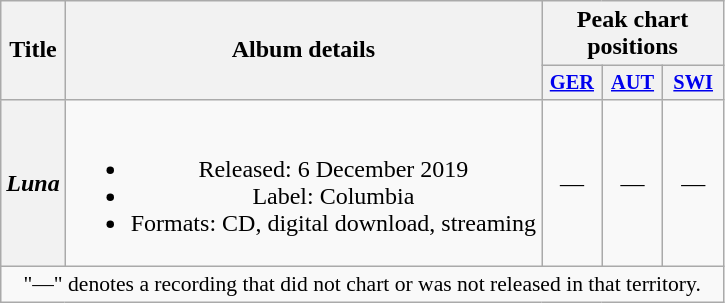<table class="wikitable plainrowheaders" style="text-align:center;">
<tr>
<th scope="col" rowspan="2">Title</th>
<th scope="col" rowspan="2">Album details</th>
<th scope="col" colspan="3">Peak chart positions</th>
</tr>
<tr>
<th style="width:2.5em; font-size:85%"><a href='#'>GER</a><br></th>
<th style="width:2.5em; font-size:85%"><a href='#'>AUT</a><br></th>
<th style="width:2.5em; font-size:85%"><a href='#'>SWI</a><br></th>
</tr>
<tr>
<th scope="row"><em>Luna</em></th>
<td><br><ul><li>Released: 6 December 2019</li><li>Label: Columbia</li><li>Formats: CD, digital download, streaming</li></ul></td>
<td>—</td>
<td>—</td>
<td>—</td>
</tr>
<tr>
<td colspan="11" style="font-size:90%">"—" denotes a recording that did not chart or was not released in that territory.</td>
</tr>
</table>
